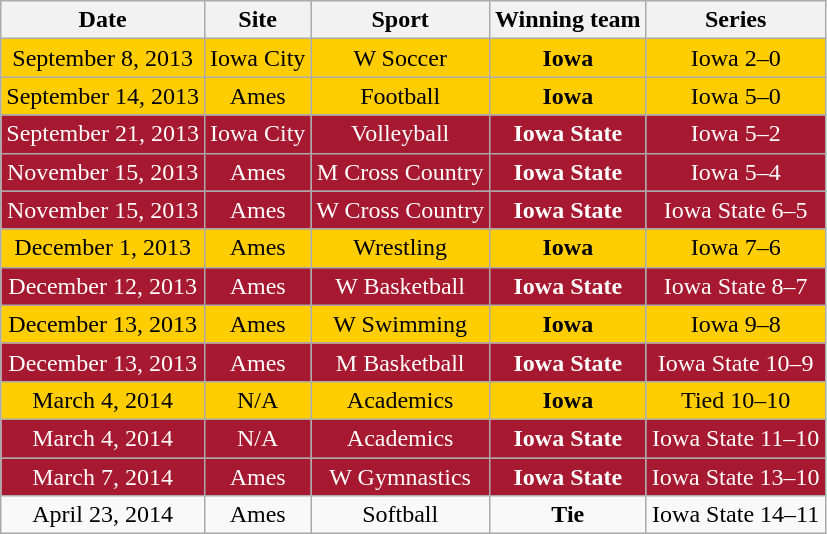<table class="wikitable">
<tr>
<th>Date</th>
<th>Site</th>
<th>Sport</th>
<th>Winning team</th>
<th>Series</th>
</tr>
<tr align=center style="background: #FFCD00;color:black;">
<td>September 8, 2013</td>
<td>Iowa City</td>
<td>W Soccer</td>
<td><strong>Iowa</strong></td>
<td>Iowa 2–0</td>
</tr>
<tr align=center style="background: #FFCD00;color:black;">
<td>September 14, 2013</td>
<td>Ames</td>
<td>Football</td>
<td><strong>Iowa</strong></td>
<td>Iowa 5–0</td>
</tr>
<tr align=center style="background: #A71930;color:white;">
<td>September 21, 2013</td>
<td>Iowa City</td>
<td>Volleyball</td>
<td><strong>Iowa State</strong></td>
<td>Iowa 5–2</td>
</tr>
<tr align=center style="background: #A71930;color:white;">
<td>November 15, 2013</td>
<td>Ames</td>
<td>M Cross Country</td>
<td><strong>Iowa State</strong></td>
<td>Iowa 5–4</td>
</tr>
<tr align=center style="background: #A71930;color:white;">
<td>November 15, 2013</td>
<td>Ames</td>
<td>W Cross Country</td>
<td><strong>Iowa State</strong></td>
<td>Iowa State 6–5</td>
</tr>
<tr align=center style="background: #FFCD00;color:black;">
<td>December 1, 2013</td>
<td>Ames</td>
<td>Wrestling</td>
<td><strong>Iowa</strong></td>
<td>Iowa 7–6</td>
</tr>
<tr align=center style="background: #A71930;color:white;">
<td>December 12, 2013</td>
<td>Ames</td>
<td>W Basketball</td>
<td><strong>Iowa State</strong></td>
<td>Iowa State 8–7</td>
</tr>
<tr align=center style="background: #FFCD00;color:black;">
<td>December 13, 2013</td>
<td>Ames</td>
<td>W Swimming</td>
<td><strong>Iowa</strong></td>
<td>Iowa 9–8</td>
</tr>
<tr align=center style="background: #A71930;color:white;">
<td>December 13, 2013</td>
<td>Ames</td>
<td>M Basketball</td>
<td><strong>Iowa State</strong></td>
<td>Iowa State 10–9</td>
</tr>
<tr align=center style="background: #FFCD00;color:black;">
<td>March 4, 2014</td>
<td>N/A</td>
<td>Academics</td>
<td><strong>Iowa</strong></td>
<td>Tied 10–10</td>
</tr>
<tr align=center style="background: #A71930;color:white;">
<td>March 4, 2014</td>
<td>N/A</td>
<td>Academics</td>
<td><strong>Iowa State</strong></td>
<td>Iowa State 11–10</td>
</tr>
<tr align=center style="background: #A71930;color:white;">
<td>March 7, 2014</td>
<td>Ames</td>
<td>W Gymnastics</td>
<td><strong>Iowa State</strong></td>
<td>Iowa State 13–10</td>
</tr>
<tr align=center style="background">
<td>April 23, 2014</td>
<td>Ames</td>
<td>Softball</td>
<td><strong>Tie</strong></td>
<td>Iowa State 14–11</td>
</tr>
</table>
